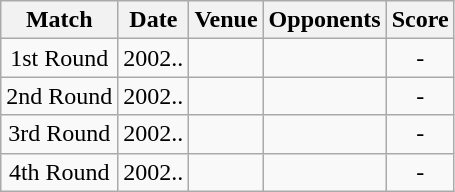<table class="wikitable" style="text-align:center;">
<tr>
<th>Match</th>
<th>Date</th>
<th>Venue</th>
<th>Opponents</th>
<th>Score</th>
</tr>
<tr>
<td>1st Round</td>
<td>2002..</td>
<td><a href='#'></a></td>
<td><a href='#'></a></td>
<td>-</td>
</tr>
<tr>
<td>2nd Round</td>
<td>2002..</td>
<td><a href='#'></a></td>
<td><a href='#'></a></td>
<td>-</td>
</tr>
<tr>
<td>3rd Round</td>
<td>2002..</td>
<td><a href='#'></a></td>
<td><a href='#'></a></td>
<td>-</td>
</tr>
<tr>
<td>4th Round</td>
<td>2002..</td>
<td><a href='#'></a></td>
<td><a href='#'></a></td>
<td>-</td>
</tr>
</table>
